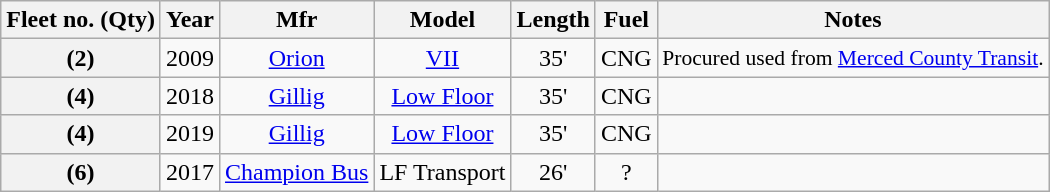<table class="wikitable sortable" style="font-size:100%;text-align:center;">
<tr>
<th>Fleet no. (Qty)</th>
<th>Year</th>
<th>Mfr</th>
<th>Model</th>
<th>Length</th>
<th>Fuel</th>
<th class="unsortable">Notes</th>
</tr>
<tr>
<th>(2)</th>
<td>2009</td>
<td><a href='#'>Orion</a></td>
<td><a href='#'>VII</a></td>
<td>35'</td>
<td>CNG</td>
<td style="font-size:90%;text-align:left;">Procured used from <a href='#'>Merced County Transit</a>.</td>
</tr>
<tr>
<th>(4)</th>
<td>2018</td>
<td><a href='#'>Gillig</a></td>
<td><a href='#'>Low Floor</a></td>
<td>35'</td>
<td>CNG</td>
<td style="font-size:90%;text-align:left;"></td>
</tr>
<tr>
<th>(4)</th>
<td>2019</td>
<td><a href='#'>Gillig</a></td>
<td><a href='#'>Low Floor</a></td>
<td>35'</td>
<td>CNG</td>
<td style="font-size:90%;text-align:left;"></td>
</tr>
<tr>
<th>(6)</th>
<td>2017</td>
<td><a href='#'>Champion Bus</a></td>
<td>LF Transport</td>
<td>26'</td>
<td>?</td>
<td style="font-size:90%;text-align:left;"></td>
</tr>
</table>
